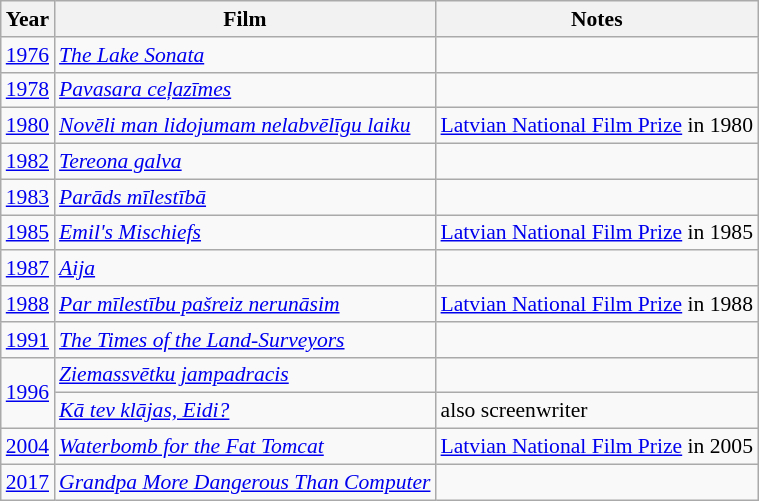<table class="wikitable" style="font-size: 90%;">
<tr>
<th>Year</th>
<th>Film</th>
<th>Notes</th>
</tr>
<tr>
<td><a href='#'>1976</a></td>
<td><em><a href='#'>The Lake Sonata</a></em></td>
<td></td>
</tr>
<tr>
<td><a href='#'>1978</a></td>
<td><em><a href='#'>Pavasara ceļazīmes</a></em></td>
<td></td>
</tr>
<tr>
<td><a href='#'>1980</a></td>
<td><em><a href='#'>Novēli man lidojumam nelabvēlīgu laiku</a></em></td>
<td><a href='#'>Latvian National Film Prize</a> in 1980</td>
</tr>
<tr>
<td><a href='#'>1982</a></td>
<td><em><a href='#'>Tereona galva</a></em></td>
<td></td>
</tr>
<tr>
<td><a href='#'>1983</a></td>
<td><em><a href='#'>Parāds mīlestībā</a></em></td>
<td></td>
</tr>
<tr>
<td><a href='#'>1985</a></td>
<td><em><a href='#'>Emil's Mischiefs</a></em></td>
<td><a href='#'>Latvian National Film Prize</a> in 1985</td>
</tr>
<tr>
<td><a href='#'>1987</a></td>
<td><em><a href='#'>Aija</a></em></td>
<td></td>
</tr>
<tr>
<td><a href='#'>1988</a></td>
<td><em><a href='#'>Par mīlestību pašreiz nerunāsim</a></em></td>
<td><a href='#'>Latvian National Film Prize</a> in 1988</td>
</tr>
<tr>
<td><a href='#'>1991</a></td>
<td><em><a href='#'>The Times of the Land-Surveyors</a></em></td>
<td></td>
</tr>
<tr>
<td rowspan=2><a href='#'>1996</a></td>
<td><em><a href='#'>Ziemassvētku jampadracis</a></em></td>
<td></td>
</tr>
<tr>
<td><em><a href='#'>Kā tev klājas, Eidi?</a></em></td>
<td>also screenwriter</td>
</tr>
<tr>
<td><a href='#'>2004</a></td>
<td><em><a href='#'>Waterbomb for the Fat Tomcat</a></em></td>
<td><a href='#'>Latvian National Film Prize</a> in 2005</td>
</tr>
<tr>
<td><a href='#'>2017</a></td>
<td><em><a href='#'>Grandpa More Dangerous Than Computer</a></em></td>
<td></td>
</tr>
</table>
